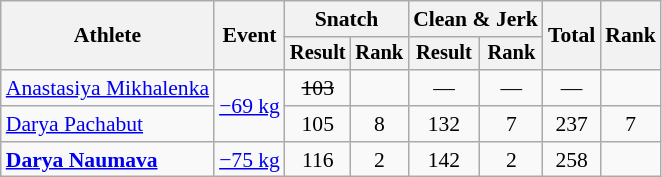<table class="wikitable" style="font-size:90%">
<tr>
<th rowspan="2">Athlete</th>
<th rowspan="2">Event</th>
<th colspan="2">Snatch</th>
<th colspan="2">Clean & Jerk</th>
<th rowspan="2">Total</th>
<th rowspan="2">Rank</th>
</tr>
<tr style="font-size:95%">
<th>Result</th>
<th>Rank</th>
<th>Result</th>
<th>Rank</th>
</tr>
<tr align=center>
<td align=left><a href='#'>Anastasiya Mikhalenka</a></td>
<td align=left rowspan=2><a href='#'>−69 kg</a></td>
<td><s>103</s></td>
<td></td>
<td>—</td>
<td>—</td>
<td>—</td>
<td></td>
</tr>
<tr align=center>
<td align=left><a href='#'>Darya Pachabut</a></td>
<td>105</td>
<td>8</td>
<td>132</td>
<td>7</td>
<td>237</td>
<td>7</td>
</tr>
<tr align=center>
<td align=left><strong><a href='#'>Darya Naumava</a></strong></td>
<td align=left><a href='#'>−75 kg</a></td>
<td>116</td>
<td>2</td>
<td>142</td>
<td>2</td>
<td>258</td>
<td></td>
</tr>
</table>
